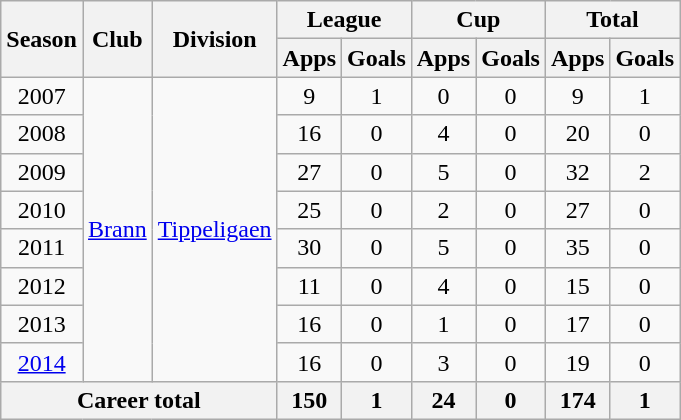<table class="wikitable" style="text-align: center;">
<tr>
<th rowspan="2">Season</th>
<th rowspan="2">Club</th>
<th rowspan="2">Division</th>
<th colspan="2">League</th>
<th colspan="2">Cup</th>
<th colspan="2">Total</th>
</tr>
<tr>
<th>Apps</th>
<th>Goals</th>
<th>Apps</th>
<th>Goals</th>
<th>Apps</th>
<th>Goals</th>
</tr>
<tr>
<td>2007</td>
<td rowspan="8"><a href='#'>Brann</a></td>
<td rowspan="8"><a href='#'>Tippeligaen</a></td>
<td>9</td>
<td>1</td>
<td>0</td>
<td>0</td>
<td>9</td>
<td>1</td>
</tr>
<tr>
<td>2008</td>
<td>16</td>
<td>0</td>
<td>4</td>
<td>0</td>
<td>20</td>
<td>0</td>
</tr>
<tr>
<td>2009</td>
<td>27</td>
<td>0</td>
<td>5</td>
<td>0</td>
<td>32</td>
<td>2</td>
</tr>
<tr>
<td>2010</td>
<td>25</td>
<td>0</td>
<td>2</td>
<td>0</td>
<td>27</td>
<td>0</td>
</tr>
<tr>
<td>2011</td>
<td>30</td>
<td>0</td>
<td>5</td>
<td>0</td>
<td>35</td>
<td>0</td>
</tr>
<tr>
<td>2012</td>
<td>11</td>
<td>0</td>
<td>4</td>
<td>0</td>
<td>15</td>
<td>0</td>
</tr>
<tr>
<td>2013</td>
<td>16</td>
<td>0</td>
<td>1</td>
<td>0</td>
<td>17</td>
<td>0</td>
</tr>
<tr>
<td><a href='#'>2014</a></td>
<td>16</td>
<td>0</td>
<td>3</td>
<td>0</td>
<td>19</td>
<td>0</td>
</tr>
<tr>
<th colspan="3">Career total</th>
<th>150</th>
<th>1</th>
<th>24</th>
<th>0</th>
<th>174</th>
<th>1</th>
</tr>
</table>
